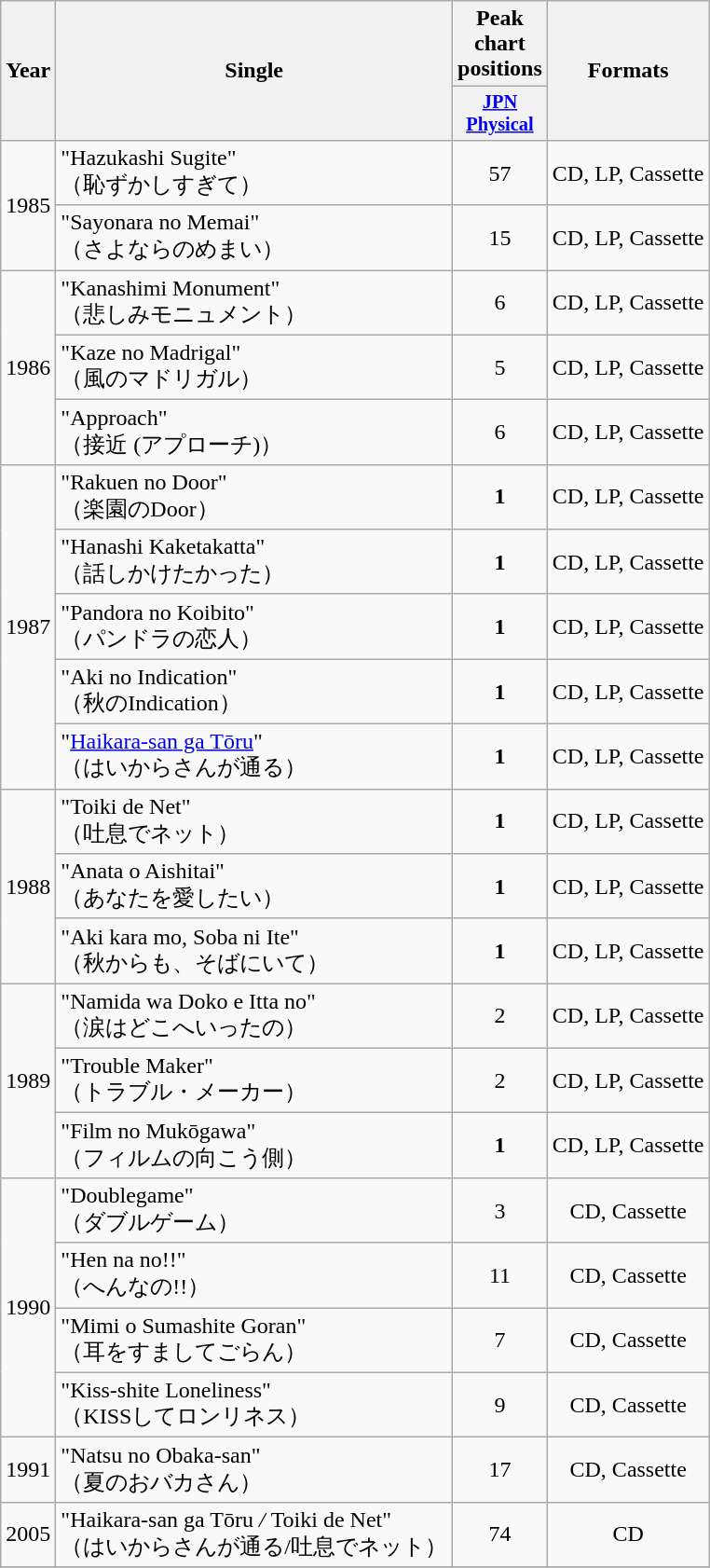<table class="wikitable plainrowheaders" style="text-align:center;">
<tr>
<th scope="col" rowspan="2">Year</th>
<th scope="col" rowspan="2">Single</th>
<th scope="col" rowspan="1">Peak chart positions</th>
<th scope="col" rowspan="2">Formats</th>
</tr>
<tr>
<th scope="col" style="width:2.5em;font-size:85%;"><a href='#'>JPN<br>Physical</a><br></th>
</tr>
<tr>
<td rowspan="2">1985</td>
<td style="text-align:left;">"Hazukashi Sugite"<br>（恥ずかしすぎて）</td>
<td>57</td>
<td>CD, LP, Cassette</td>
</tr>
<tr>
<td style="text-align:left;">"Sayonara no Memai"<br>（さよならのめまい）</td>
<td>15</td>
<td>CD, LP, Cassette</td>
</tr>
<tr>
<td rowspan="3">1986</td>
<td style="text-align:left;">"Kanashimi Monument"<br>（悲しみモニュメント）</td>
<td>6</td>
<td>CD, LP, Cassette</td>
</tr>
<tr>
<td style="text-align:left;">"Kaze no Madrigal"<br>（風のマドリガル）</td>
<td>5</td>
<td>CD, LP, Cassette</td>
</tr>
<tr>
<td style="text-align:left;">"Approach"<br>（接近 (アプローチ)）</td>
<td>6</td>
<td>CD, LP, Cassette</td>
</tr>
<tr>
<td rowspan="5">1987</td>
<td style="text-align:left;">"Rakuen no Door"<br>（楽園のDoor）</td>
<td><strong>1</strong></td>
<td>CD, LP, Cassette</td>
</tr>
<tr>
<td style="text-align:left;">"Hanashi Kaketakatta"<br>（話しかけたかった）</td>
<td><strong>1</strong></td>
<td>CD, LP, Cassette</td>
</tr>
<tr>
<td style="text-align:left;">"Pandora no Koibito"<br>（パンドラの恋人）</td>
<td><strong>1</strong></td>
<td>CD, LP, Cassette</td>
</tr>
<tr>
<td style="text-align:left;">"Aki no Indication"<br>（秋のIndication）</td>
<td><strong>1</strong></td>
<td>CD, LP, Cassette</td>
</tr>
<tr>
<td style="text-align:left;">"<a href='#'>Haikara-san ga Tōru</a>"<br>（はいからさんが通る）</td>
<td><strong>1</strong></td>
<td>CD, LP, Cassette</td>
</tr>
<tr>
<td rowspan="3">1988</td>
<td style="text-align:left;">"Toiki de Net"<br>（吐息でネット）</td>
<td><strong>1</strong></td>
<td>CD, LP, Cassette</td>
</tr>
<tr>
<td style="text-align:left;">"Anata o Aishitai"<br>（あなたを愛したい）</td>
<td><strong>1</strong></td>
<td>CD, LP, Cassette</td>
</tr>
<tr>
<td style="text-align:left;">"Aki kara mo, Soba ni Ite"<br>（秋からも、そばにいて）</td>
<td><strong>1</strong></td>
<td>CD, LP, Cassette</td>
</tr>
<tr>
<td rowspan="3">1989</td>
<td style="text-align:left;">"Namida wa Doko e Itta no"<br>（涙はどこへいったの）</td>
<td>2</td>
<td>CD, LP, Cassette</td>
</tr>
<tr>
<td style="text-align:left;">"Trouble Maker"<br>（トラブル・メーカー）</td>
<td>2</td>
<td>CD, LP, Cassette</td>
</tr>
<tr>
<td style="text-align:left;">"Film no Mukōgawa"<br>（フィルムの向こう側）</td>
<td><strong>1</strong></td>
<td>CD, LP, Cassette</td>
</tr>
<tr>
<td rowspan="4">1990</td>
<td style="text-align:left;">"Doublegame"<br>（ダブルゲーム）</td>
<td>3</td>
<td>CD, Cassette</td>
</tr>
<tr>
<td style="text-align:left;">"Hen na no!!"<br>（へんなの!!）</td>
<td>11</td>
<td>CD, Cassette</td>
</tr>
<tr>
<td style="text-align:left;">"Mimi o Sumashite Goran"<br>（耳をすましてごらん）</td>
<td>7</td>
<td>CD, Cassette</td>
</tr>
<tr>
<td style="text-align:left;">"Kiss-shite Loneliness"<br>（KISSしてロンリネス）</td>
<td>9</td>
<td>CD, Cassette</td>
</tr>
<tr>
<td rowspan="1">1991</td>
<td style="text-align:left;">"Natsu no Obaka-san"<br>（夏のおバカさん）</td>
<td>17</td>
<td>CD, Cassette</td>
</tr>
<tr>
<td rowspan="1">2005</td>
<td style="text-align:left;">"Haikara-san ga Tōru<em> / </em>Toiki de Net"<br>（はいからさんが通る/吐息でネット）</td>
<td>74</td>
<td>CD</td>
</tr>
<tr>
</tr>
</table>
